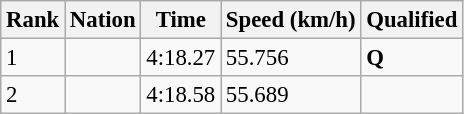<table class="wikitable" style="font-size:95%;">
<tr>
<th>Rank</th>
<th>Nation</th>
<th>Time</th>
<th>Speed (km/h)</th>
<th>Qualified</th>
</tr>
<tr>
<td>1</td>
<td></td>
<td>4:18.27</td>
<td>55.756</td>
<td><strong>Q</strong></td>
</tr>
<tr>
<td>2</td>
<td></td>
<td>4:18.58</td>
<td>55.689</td>
<td></td>
</tr>
</table>
